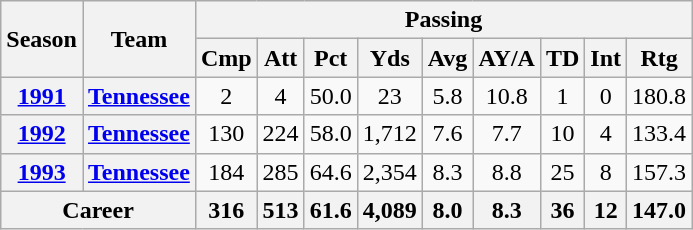<table class="wikitable" style="text-align:center;">
<tr>
<th rowspan="2">Season</th>
<th rowspan="2">Team</th>
<th colspan="9">Passing</th>
</tr>
<tr>
<th>Cmp</th>
<th>Att</th>
<th>Pct</th>
<th>Yds</th>
<th>Avg</th>
<th>AY/A</th>
<th>TD</th>
<th>Int</th>
<th>Rtg</th>
</tr>
<tr>
<th><a href='#'>1991</a></th>
<th><a href='#'>Tennessee</a></th>
<td>2</td>
<td>4</td>
<td>50.0</td>
<td>23</td>
<td>5.8</td>
<td>10.8</td>
<td>1</td>
<td>0</td>
<td>180.8</td>
</tr>
<tr>
<th><a href='#'>1992</a></th>
<th><a href='#'>Tennessee</a></th>
<td>130</td>
<td>224</td>
<td>58.0</td>
<td>1,712</td>
<td>7.6</td>
<td>7.7</td>
<td>10</td>
<td>4</td>
<td>133.4</td>
</tr>
<tr>
<th><a href='#'>1993</a></th>
<th><a href='#'>Tennessee</a></th>
<td>184</td>
<td>285</td>
<td>64.6</td>
<td>2,354</td>
<td>8.3</td>
<td>8.8</td>
<td>25</td>
<td>8</td>
<td>157.3</td>
</tr>
<tr>
<th colspan="2">Career</th>
<th>316</th>
<th>513</th>
<th>61.6</th>
<th>4,089</th>
<th>8.0</th>
<th>8.3</th>
<th>36</th>
<th>12</th>
<th>147.0</th>
</tr>
</table>
